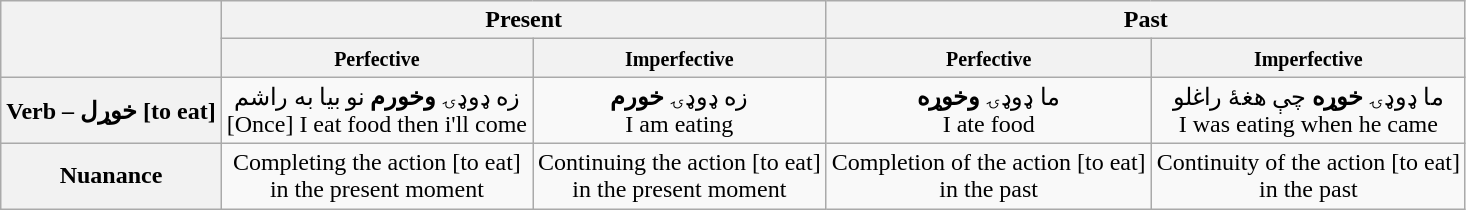<table class="wikitable" style="text-align: center">
<tr>
<th rowspan="2"></th>
<th colspan="2">Present</th>
<th colspan="2">Past</th>
</tr>
<tr>
<th style="border-right;"><small>Perfective</small></th>
<th style="border-left;"><small>Imperfective</small></th>
<th style="border-right;"><small>Perfective</small></th>
<th style="border-left;"><small>Imperfective</small></th>
</tr>
<tr>
<th>Verb – خوړل [to eat]</th>
<td style="border-right: ">زه ډوډۍ <strong>وخورم</strong> نو بيا به راشم<br>[Once] I eat food then i'll come</td>
<td style="border-left: ">زه ډوډۍ <strong>خورم</strong><br>I am eating</td>
<td style="border-right: ">ما ډوډۍ <strong>وخوړه</strong><br>I ate food</td>
<td style="border-left: ">ما ډوډۍ <strong>خوړه</strong> چې هغۀ راغلو<br>I was eating when he came</td>
</tr>
<tr>
<th>Nuanance</th>
<td>Completing the action [to eat]<br>in the present moment</td>
<td>Continuing the action [to eat]<br>in the present moment</td>
<td>Completion of the action [to eat]<br>in the past</td>
<td>Continuity of the action [to eat]<br>in the past</td>
</tr>
</table>
